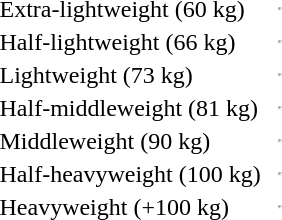<table>
<tr>
<td>Extra-lightweight (60 kg)</td>
<td></td>
<td></td>
<td><hr></td>
</tr>
<tr>
<td>Half-lightweight (66 kg)</td>
<td></td>
<td></td>
<td><hr></td>
</tr>
<tr>
<td>Lightweight (73 kg)</td>
<td></td>
<td></td>
<td><hr></td>
</tr>
<tr>
<td>Half-middleweight (81 kg)</td>
<td></td>
<td></td>
<td><hr></td>
</tr>
<tr>
<td>Middleweight (90 kg)</td>
<td></td>
<td></td>
<td><hr></td>
</tr>
<tr>
<td>Half-heavyweight (100 kg)</td>
<td></td>
<td></td>
<td><hr></td>
</tr>
<tr>
<td>Heavyweight (+100 kg)</td>
<td></td>
<td></td>
<td><hr></td>
</tr>
</table>
